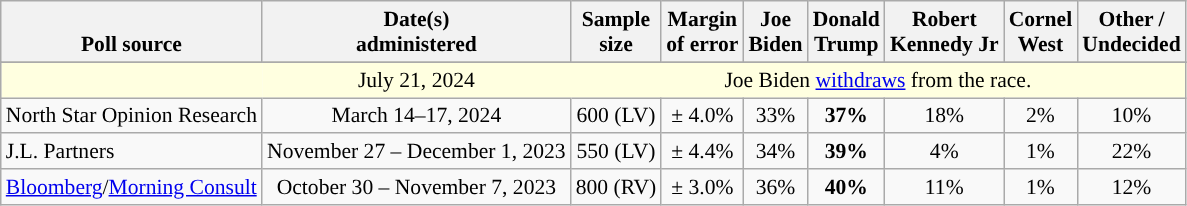<table class="wikitable sortable mw-datatable" style="font-size:90%;text-align:center;line-height:17px">
<tr valign=bottom>
<th>Poll source</th>
<th>Date(s)<br>administered</th>
<th>Sample<br>size</th>
<th>Margin<br>of error</th>
<th class="unsortable">Joe<br>Biden<br></th>
<th class="unsortable">Donald<br>Trump<br></th>
<th class="unsortable">Robert<br>Kennedy Jr<br></th>
<th class="unsortable">Cornel<br>West<br></th>
<th class="unsortable">Other /<br>Undecided</th>
</tr>
<tr>
</tr>
<tr style="background:lightyellow;">
<td style="border-right-style:hidden;"></td>
<td style="border-right-style:hidden; " data-sort-value="2024-07-21">July 21, 2024</td>
<td colspan="7">Joe Biden <a href='#'>withdraws</a> from the race.</td>
</tr>
<tr>
<td style="text-align:left;">North Star Opinion Research</td>
<td data-sort-value="2024-03-18">March 14–17, 2024</td>
<td>600 (LV)</td>
<td>± 4.0%</td>
<td>33%</td>
<td style="background-color:"><strong>37%</strong></td>
<td>18%</td>
<td>2%</td>
<td>10%</td>
</tr>
<tr>
<td style="text-align:left;">J.L. Partners</td>
<td data-sort-value="2023-12-01">November 27 – December 1, 2023</td>
<td>550 (LV)</td>
<td>± 4.4%</td>
<td>34%</td>
<td style="background-color:"><strong>39%</strong></td>
<td>4%</td>
<td>1%</td>
<td>22%</td>
</tr>
<tr>
<td style="text-align:left;"><a href='#'>Bloomberg</a>/<a href='#'>Morning Consult</a></td>
<td data-sort-value="2023-11-09">October 30 – November 7, 2023</td>
<td>800 (RV)</td>
<td>± 3.0%</td>
<td>36%</td>
<td style="background-color:"><strong>40%</strong></td>
<td>11%</td>
<td>1%</td>
<td>12%</td>
</tr>
</table>
